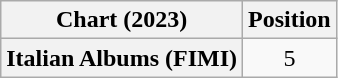<table class="wikitable plainrowheaders" style="text-align:center">
<tr>
<th scope="col">Chart (2023)</th>
<th scope="col">Position</th>
</tr>
<tr>
<th scope="row">Italian Albums (FIMI)</th>
<td>5</td>
</tr>
</table>
